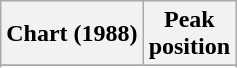<table class="wikitable sortable">
<tr>
<th>Chart (1988)</th>
<th>Peak<br>position</th>
</tr>
<tr>
</tr>
<tr>
</tr>
</table>
